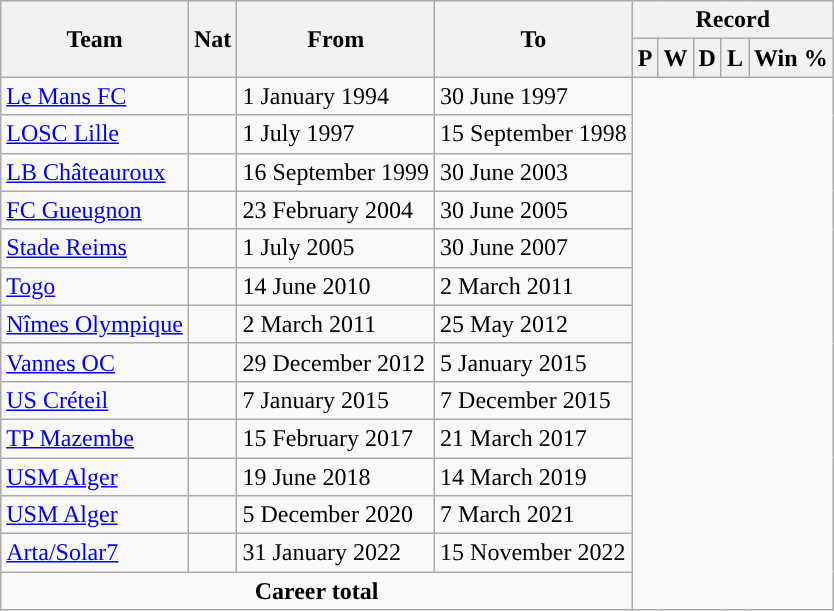<table class="wikitable" style="text-align: center">
<tr>
<th rowspan="2">Team</th>
<th rowspan="2">Nat</th>
<th rowspan="2">From</th>
<th rowspan="2">To</th>
<th colspan="5">Record</th>
</tr>
<tr>
<th>P</th>
<th>W</th>
<th>D</th>
<th>L</th>
<th>Win %</th>
</tr>
<tr>
<td align="left"><a href='#'>Le Mans FC</a></td>
<td></td>
<td align=left>1 January 1994</td>
<td align=left>30 June 1997<br></td>
</tr>
<tr>
<td align="left"><a href='#'>LOSC Lille</a></td>
<td></td>
<td align=left>1 July 1997</td>
<td align=left>15 September 1998<br></td>
</tr>
<tr>
<td align="left"><a href='#'>LB Châteauroux</a></td>
<td></td>
<td align=left>16 September 1999</td>
<td align=left>30 June 2003<br></td>
</tr>
<tr>
<td align="left"><a href='#'>FC Gueugnon</a></td>
<td></td>
<td align=left>23 February 2004</td>
<td align=left>30 June 2005<br></td>
</tr>
<tr>
<td align="left"><a href='#'>Stade Reims</a></td>
<td></td>
<td align=left>1 July 2005</td>
<td align=left>30 June 2007<br></td>
</tr>
<tr>
<td align="left"><a href='#'>Togo</a></td>
<td></td>
<td align=left>14 June 2010</td>
<td align=left>2 March 2011<br></td>
</tr>
<tr>
<td align="left"><a href='#'>Nîmes Olympique</a></td>
<td></td>
<td align=left>2 March 2011</td>
<td align=left>25 May 2012<br></td>
</tr>
<tr>
<td align="left"><a href='#'>Vannes OC</a></td>
<td></td>
<td align=left>29 December 2012</td>
<td align=left>5 January 2015<br></td>
</tr>
<tr>
<td align="left"><a href='#'>US Créteil</a></td>
<td></td>
<td align=left>7 January 2015</td>
<td align=left>7 December 2015<br></td>
</tr>
<tr>
<td align="left"><a href='#'>TP Mazembe</a></td>
<td></td>
<td align=left>15 February 2017</td>
<td align=left>21 March 2017<br></td>
</tr>
<tr>
<td align="left"><a href='#'>USM Alger</a></td>
<td></td>
<td align=left>19 June 2018</td>
<td align=left>14 March 2019<br></td>
</tr>
<tr>
<td align="left"><a href='#'>USM Alger</a></td>
<td></td>
<td align=left>5 December 2020</td>
<td align=left>7 March 2021<br></td>
</tr>
<tr>
<td align="left"><a href='#'>Arta/Solar7</a></td>
<td></td>
<td align=left>31 January 2022</td>
<td align=left>15 November 2022<br></td>
</tr>
<tr>
<td colspan=4><strong>Career total</strong><br></td>
</tr>
</table>
